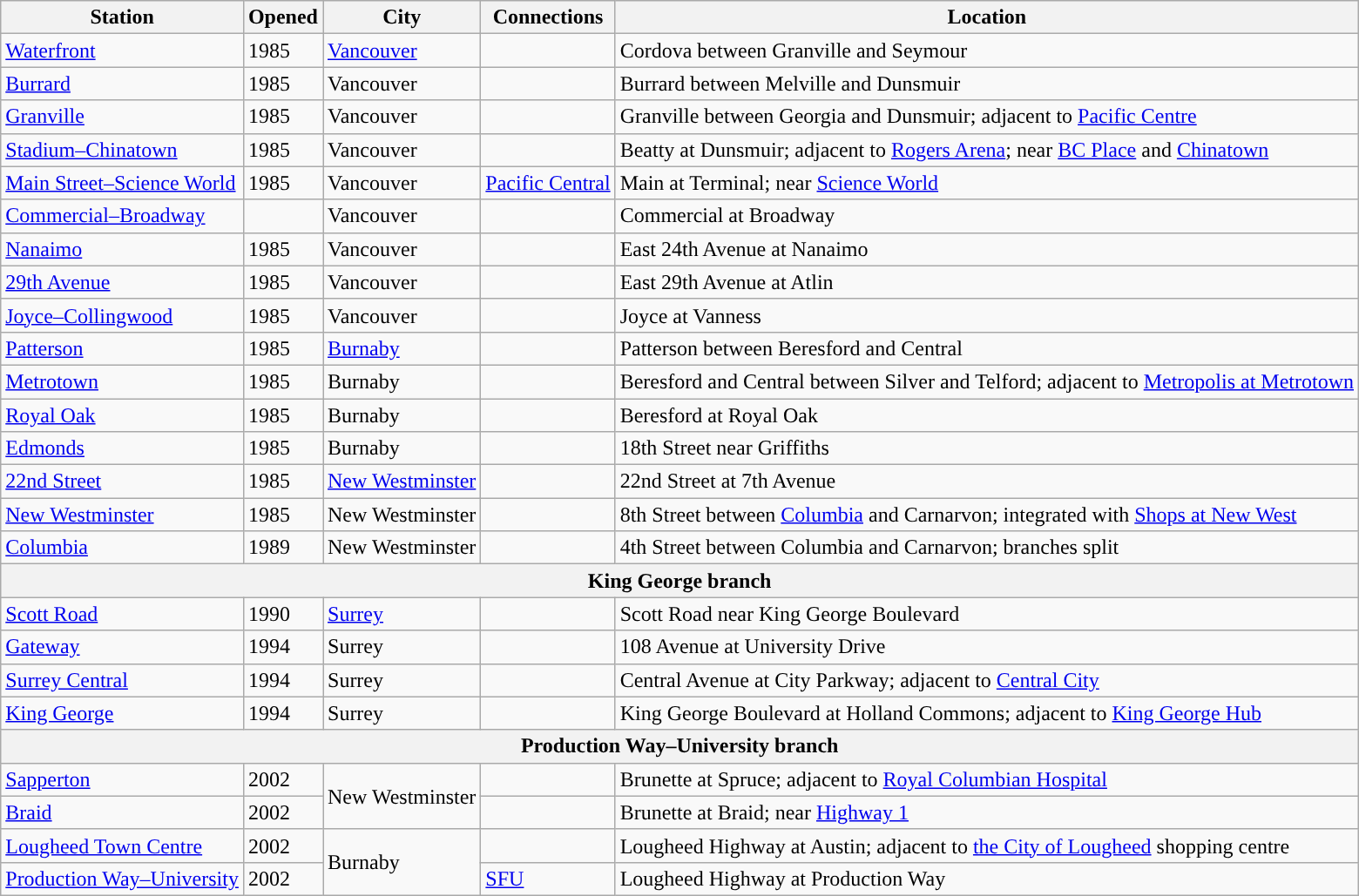<table class="wikitable">
<tr>
<th>Station</th>
<th>Opened</th>
<th>City</th>
<th>Connections</th>
<th>Location</th>
</tr>
<tr>
<td><a href='#'>Waterfront</a></td>
<td>1985</td>
<td><a href='#'>Vancouver</a></td>
<td>   </td>
<td>Cordova between Granville and Seymour</td>
</tr>
<tr>
<td><a href='#'>Burrard</a></td>
<td>1985</td>
<td>Vancouver</td>
<td></td>
<td>Burrard between Melville and Dunsmuir</td>
</tr>
<tr>
<td><a href='#'>Granville</a></td>
<td>1985</td>
<td>Vancouver</td>
<td></td>
<td>Granville between Georgia and Dunsmuir; adjacent to <a href='#'>Pacific Centre</a></td>
</tr>
<tr>
<td><a href='#'>Stadium–Chinatown</a></td>
<td>1985</td>
<td>Vancouver</td>
<td></td>
<td>Beatty at Dunsmuir; adjacent to <a href='#'>Rogers Arena</a>; near <a href='#'>BC Place</a> and <a href='#'>Chinatown</a></td>
</tr>
<tr>
<td><a href='#'>Main Street–Science World</a></td>
<td>1985</td>
<td>Vancouver</td>
<td>  <a href='#'>Pacific Central</a></td>
<td>Main at Terminal; near <a href='#'>Science World</a></td>
</tr>
<tr>
<td><a href='#'>Commercial–Broadway</a></td>
<td></td>
<td>Vancouver</td>
<td> </td>
<td>Commercial at Broadway</td>
</tr>
<tr>
<td><a href='#'>Nanaimo</a></td>
<td>1985</td>
<td>Vancouver</td>
<td></td>
<td>East 24th Avenue at Nanaimo</td>
</tr>
<tr>
<td><a href='#'>29th Avenue</a></td>
<td>1985</td>
<td>Vancouver</td>
<td></td>
<td>East 29th Avenue at Atlin</td>
</tr>
<tr>
<td><a href='#'>Joyce–Collingwood</a></td>
<td>1985</td>
<td>Vancouver</td>
<td></td>
<td>Joyce at Vanness</td>
</tr>
<tr>
<td><a href='#'>Patterson</a></td>
<td>1985</td>
<td><a href='#'>Burnaby</a></td>
<td></td>
<td>Patterson between Beresford and Central</td>
</tr>
<tr>
<td><a href='#'>Metrotown</a></td>
<td>1985</td>
<td>Burnaby</td>
<td></td>
<td>Beresford and Central between Silver and Telford; adjacent to <a href='#'>Metropolis at Metrotown</a></td>
</tr>
<tr>
<td><a href='#'>Royal Oak</a></td>
<td>1985</td>
<td>Burnaby</td>
<td></td>
<td>Beresford at Royal Oak</td>
</tr>
<tr>
<td><a href='#'>Edmonds</a></td>
<td>1985</td>
<td>Burnaby</td>
<td></td>
<td>18th Street near Griffiths</td>
</tr>
<tr>
<td><a href='#'>22nd Street</a></td>
<td>1985</td>
<td><a href='#'>New Westminster</a></td>
<td></td>
<td>22nd Street at 7th Avenue</td>
</tr>
<tr>
<td><a href='#'>New Westminster</a></td>
<td>1985</td>
<td>New Westminster</td>
<td></td>
<td>8th Street between <a href='#'>Columbia</a> and Carnarvon; integrated with <a href='#'>Shops at New West</a></td>
</tr>
<tr>
<td><a href='#'>Columbia</a></td>
<td>1989</td>
<td>New Westminster</td>
<td></td>
<td>4th Street between Columbia and Carnarvon; branches split</td>
</tr>
<tr>
<th colspan="5">King George branch</th>
</tr>
<tr>
<td><a href='#'>Scott Road</a></td>
<td>1990</td>
<td><a href='#'>Surrey</a></td>
<td></td>
<td>Scott Road near King George Boulevard</td>
</tr>
<tr>
<td><a href='#'>Gateway</a></td>
<td>1994</td>
<td>Surrey</td>
<td></td>
<td>108 Avenue at University Drive</td>
</tr>
<tr>
<td><a href='#'>Surrey Central</a></td>
<td>1994</td>
<td>Surrey</td>
<td></td>
<td>Central Avenue at City Parkway; adjacent to <a href='#'>Central City</a></td>
</tr>
<tr>
<td><a href='#'>King George</a></td>
<td>1994</td>
<td>Surrey</td>
<td></td>
<td>King George Boulevard at Holland Commons; adjacent to <a href='#'>King George Hub</a></td>
</tr>
<tr>
<th colspan="5">Production Way–University branch</th>
</tr>
<tr>
<td><a href='#'>Sapperton</a></td>
<td>2002</td>
<td rowspan="2">New Westminster</td>
<td></td>
<td>Brunette at Spruce; adjacent to <a href='#'>Royal Columbian Hospital</a></td>
</tr>
<tr>
<td><a href='#'>Braid</a></td>
<td>2002</td>
<td></td>
<td>Brunette at Braid; near <a href='#'>Highway 1</a></td>
</tr>
<tr>
<td><a href='#'>Lougheed Town Centre</a></td>
<td>2002</td>
<td rowspan="2">Burnaby</td>
<td></td>
<td>Lougheed Highway at Austin; adjacent to <a href='#'>the City of Lougheed</a> shopping centre</td>
</tr>
<tr>
<td><a href='#'>Production Way–University</a></td>
<td>2002</td>
<td>  <a href='#'>SFU</a></td>
<td>Lougheed Highway at Production Way</td>
</tr>
</table>
